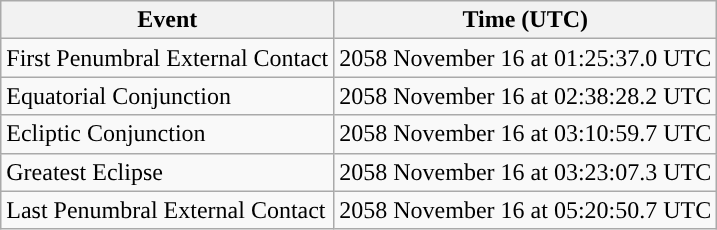<table class="wikitable">
<tr>
<th>Event</th>
<th>Time (UTC)</th>
</tr>
<tr>
<td>First Penumbral External Contact</td>
<td>2058 November 16 at 01:25:37.0 UTC</td>
</tr>
<tr>
<td>Equatorial Conjunction</td>
<td>2058 November 16 at 02:38:28.2 UTC</td>
</tr>
<tr>
<td>Ecliptic Conjunction</td>
<td>2058 November 16 at 03:10:59.7 UTC</td>
</tr>
<tr>
<td>Greatest Eclipse</td>
<td>2058 November 16 at 03:23:07.3 UTC</td>
</tr>
<tr>
<td>Last Penumbral External Contact</td>
<td>2058 November 16 at 05:20:50.7 UTC</td>
</tr>
</table>
